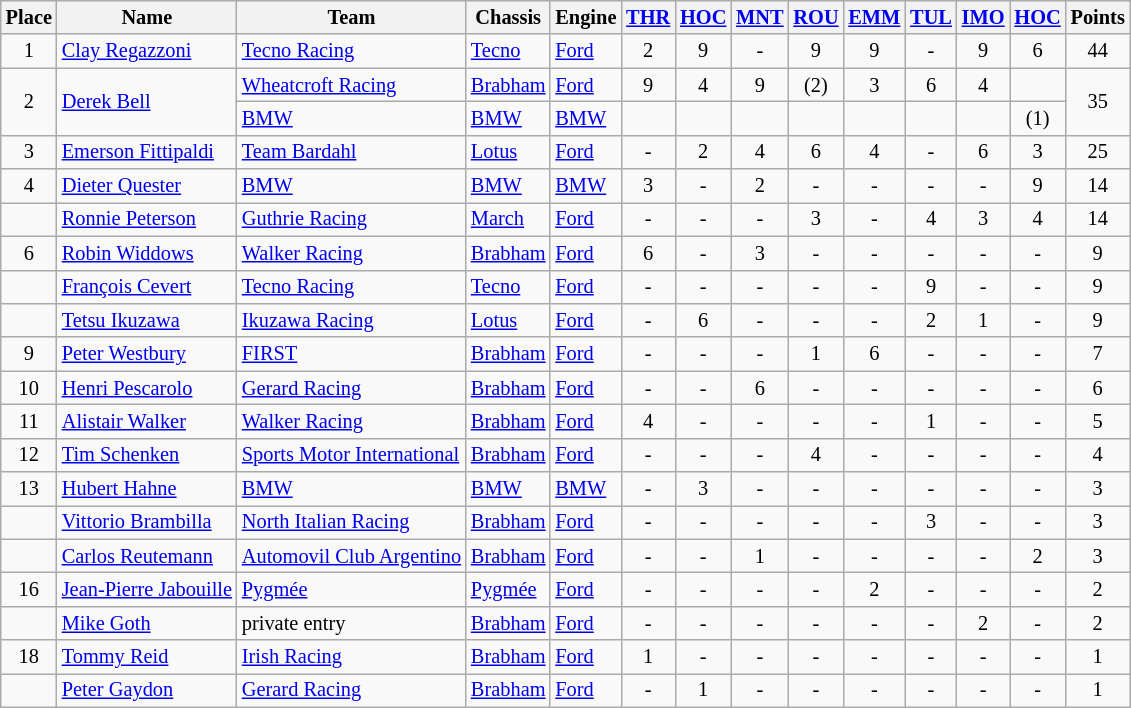<table class="wikitable" style="font-size: 85%; text-align:center">
<tr>
<th>Place</th>
<th>Name</th>
<th>Team</th>
<th>Chassis</th>
<th>Engine</th>
<th><a href='#'>THR</a><br></th>
<th><a href='#'>HOC</a><br></th>
<th><a href='#'>MNT</a><br></th>
<th><a href='#'>ROU</a><br></th>
<th><a href='#'>EMM</a><br></th>
<th><a href='#'>TUL</a><br></th>
<th><a href='#'>IMO</a><br></th>
<th><a href='#'>HOC</a><br></th>
<th>Points</th>
</tr>
<tr>
<td>1</td>
<td align="left"> <a href='#'>Clay Regazzoni</a></td>
<td align="left"><a href='#'>Tecno Racing</a></td>
<td align="left"><a href='#'>Tecno</a></td>
<td align="left"><a href='#'>Ford</a></td>
<td>2</td>
<td>9</td>
<td>-</td>
<td>9</td>
<td>9</td>
<td>-</td>
<td>9</td>
<td>6</td>
<td>44</td>
</tr>
<tr>
<td rowspan=2>2</td>
<td rowspan=2 align="left"> <a href='#'>Derek Bell</a></td>
<td align="left"><a href='#'>Wheatcroft Racing</a></td>
<td align="left"><a href='#'>Brabham</a></td>
<td align="left"><a href='#'>Ford</a></td>
<td>9</td>
<td>4</td>
<td>9</td>
<td>(2)</td>
<td>3</td>
<td>6</td>
<td>4</td>
<td></td>
<td rowspan=2>35</td>
</tr>
<tr>
<td align="left"><a href='#'>BMW</a></td>
<td align="left"><a href='#'>BMW</a></td>
<td align="left"><a href='#'>BMW</a></td>
<td></td>
<td></td>
<td></td>
<td></td>
<td></td>
<td></td>
<td></td>
<td>(1)</td>
</tr>
<tr>
<td>3</td>
<td align="left"> <a href='#'>Emerson Fittipaldi</a></td>
<td align="left"><a href='#'>Team Bardahl</a></td>
<td align="left"><a href='#'>Lotus</a></td>
<td align="left"><a href='#'>Ford</a></td>
<td>-</td>
<td>2</td>
<td>4</td>
<td>6</td>
<td>4</td>
<td>-</td>
<td>6</td>
<td>3</td>
<td>25</td>
</tr>
<tr>
<td>4</td>
<td align="left"> <a href='#'>Dieter Quester</a></td>
<td align="left"><a href='#'>BMW</a></td>
<td align="left"><a href='#'>BMW</a></td>
<td align="left"><a href='#'>BMW</a></td>
<td>3</td>
<td>-</td>
<td>2</td>
<td>-</td>
<td>-</td>
<td>-</td>
<td>-</td>
<td>9</td>
<td>14</td>
</tr>
<tr>
<td></td>
<td align="left"> <a href='#'>Ronnie Peterson</a></td>
<td align="left"><a href='#'>Guthrie Racing</a></td>
<td align="left"><a href='#'>March</a></td>
<td align="left"><a href='#'>Ford</a></td>
<td>-</td>
<td>-</td>
<td>-</td>
<td>3</td>
<td>-</td>
<td>4</td>
<td>3</td>
<td>4</td>
<td>14</td>
</tr>
<tr>
<td>6</td>
<td align="left"> <a href='#'>Robin Widdows</a></td>
<td align="left"><a href='#'>Walker Racing</a></td>
<td align="left"><a href='#'>Brabham</a></td>
<td align="left"><a href='#'>Ford</a></td>
<td>6</td>
<td>-</td>
<td>3</td>
<td>-</td>
<td>-</td>
<td>-</td>
<td>-</td>
<td>-</td>
<td>9</td>
</tr>
<tr>
<td></td>
<td align="left"> <a href='#'>François Cevert</a></td>
<td align="left"><a href='#'>Tecno Racing</a></td>
<td align="left"><a href='#'>Tecno</a></td>
<td align="left"><a href='#'>Ford</a></td>
<td>-</td>
<td>-</td>
<td>-</td>
<td>-</td>
<td>-</td>
<td>9</td>
<td>-</td>
<td>-</td>
<td>9</td>
</tr>
<tr>
<td></td>
<td align="left"> <a href='#'>Tetsu Ikuzawa</a></td>
<td align="left"><a href='#'>Ikuzawa Racing</a></td>
<td align="left"><a href='#'>Lotus</a></td>
<td align="left"><a href='#'>Ford</a></td>
<td>-</td>
<td>6</td>
<td>-</td>
<td>-</td>
<td>-</td>
<td>2</td>
<td>1</td>
<td>-</td>
<td>9</td>
</tr>
<tr>
<td>9</td>
<td align="left"> <a href='#'>Peter Westbury</a></td>
<td align="left"><a href='#'>FIRST</a></td>
<td align="left"><a href='#'>Brabham</a></td>
<td align="left"><a href='#'>Ford</a></td>
<td>-</td>
<td>-</td>
<td>-</td>
<td>1</td>
<td>6</td>
<td>-</td>
<td>-</td>
<td>-</td>
<td>7</td>
</tr>
<tr>
<td>10</td>
<td align="left"> <a href='#'>Henri Pescarolo</a></td>
<td align="left"><a href='#'>Gerard Racing</a></td>
<td align="left"><a href='#'>Brabham</a></td>
<td align="left"><a href='#'>Ford</a></td>
<td>-</td>
<td>-</td>
<td>6</td>
<td>-</td>
<td>-</td>
<td>-</td>
<td>-</td>
<td>-</td>
<td>6</td>
</tr>
<tr>
<td>11</td>
<td align="left"> <a href='#'>Alistair Walker</a></td>
<td align="left"><a href='#'>Walker Racing</a></td>
<td align="left"><a href='#'>Brabham</a></td>
<td align="left"><a href='#'>Ford</a></td>
<td>4</td>
<td>-</td>
<td>-</td>
<td>-</td>
<td>-</td>
<td>1</td>
<td>-</td>
<td>-</td>
<td>5</td>
</tr>
<tr>
<td>12</td>
<td align="left"> <a href='#'>Tim Schenken</a></td>
<td align="left"><a href='#'>Sports Motor International</a></td>
<td align="left"><a href='#'>Brabham</a></td>
<td align="left"><a href='#'>Ford</a></td>
<td>-</td>
<td>-</td>
<td>-</td>
<td>4</td>
<td>-</td>
<td>-</td>
<td>-</td>
<td>-</td>
<td>4</td>
</tr>
<tr>
<td>13</td>
<td align="left"> <a href='#'>Hubert Hahne</a></td>
<td align="left"><a href='#'>BMW</a></td>
<td align="left"><a href='#'>BMW</a></td>
<td align="left"><a href='#'>BMW</a></td>
<td>-</td>
<td>3</td>
<td>-</td>
<td>-</td>
<td>-</td>
<td>-</td>
<td>-</td>
<td>-</td>
<td>3</td>
</tr>
<tr>
<td></td>
<td align="left"> <a href='#'>Vittorio Brambilla</a></td>
<td align="left"><a href='#'>North Italian Racing</a></td>
<td align="left"><a href='#'>Brabham</a></td>
<td align="left"><a href='#'>Ford</a></td>
<td>-</td>
<td>-</td>
<td>-</td>
<td>-</td>
<td>-</td>
<td>3</td>
<td>-</td>
<td>-</td>
<td>3</td>
</tr>
<tr>
<td></td>
<td align="left"> <a href='#'>Carlos Reutemann</a></td>
<td align="left"><a href='#'>Automovil Club Argentino</a></td>
<td align="left"><a href='#'>Brabham</a></td>
<td align="left"><a href='#'>Ford</a></td>
<td>-</td>
<td>-</td>
<td>1</td>
<td>-</td>
<td>-</td>
<td>-</td>
<td>-</td>
<td>2</td>
<td>3</td>
</tr>
<tr>
<td>16</td>
<td align="left"> <a href='#'>Jean-Pierre Jabouille</a></td>
<td align="left"><a href='#'>Pygmée</a></td>
<td align="left"><a href='#'>Pygmée</a></td>
<td align="left"><a href='#'>Ford</a></td>
<td>-</td>
<td>-</td>
<td>-</td>
<td>-</td>
<td>2</td>
<td>-</td>
<td>-</td>
<td>-</td>
<td>2</td>
</tr>
<tr>
<td></td>
<td align="left"> <a href='#'>Mike Goth</a></td>
<td align="left">private entry</td>
<td align="left"><a href='#'>Brabham</a></td>
<td align="left"><a href='#'>Ford</a></td>
<td>-</td>
<td>-</td>
<td>-</td>
<td>-</td>
<td>-</td>
<td>-</td>
<td>2</td>
<td>-</td>
<td>2</td>
</tr>
<tr>
<td>18</td>
<td align="left"> <a href='#'>Tommy Reid</a></td>
<td align="left"><a href='#'>Irish Racing</a></td>
<td align="left"><a href='#'>Brabham</a></td>
<td align="left"><a href='#'>Ford</a></td>
<td>1</td>
<td>-</td>
<td>-</td>
<td>-</td>
<td>-</td>
<td>-</td>
<td>-</td>
<td>-</td>
<td>1</td>
</tr>
<tr>
<td></td>
<td align="left"> <a href='#'>Peter Gaydon</a></td>
<td align="left"><a href='#'>Gerard Racing</a></td>
<td align="left"><a href='#'>Brabham</a></td>
<td align="left"><a href='#'>Ford</a></td>
<td>-</td>
<td>1</td>
<td>-</td>
<td>-</td>
<td>-</td>
<td>-</td>
<td>-</td>
<td>-</td>
<td>1</td>
</tr>
</table>
